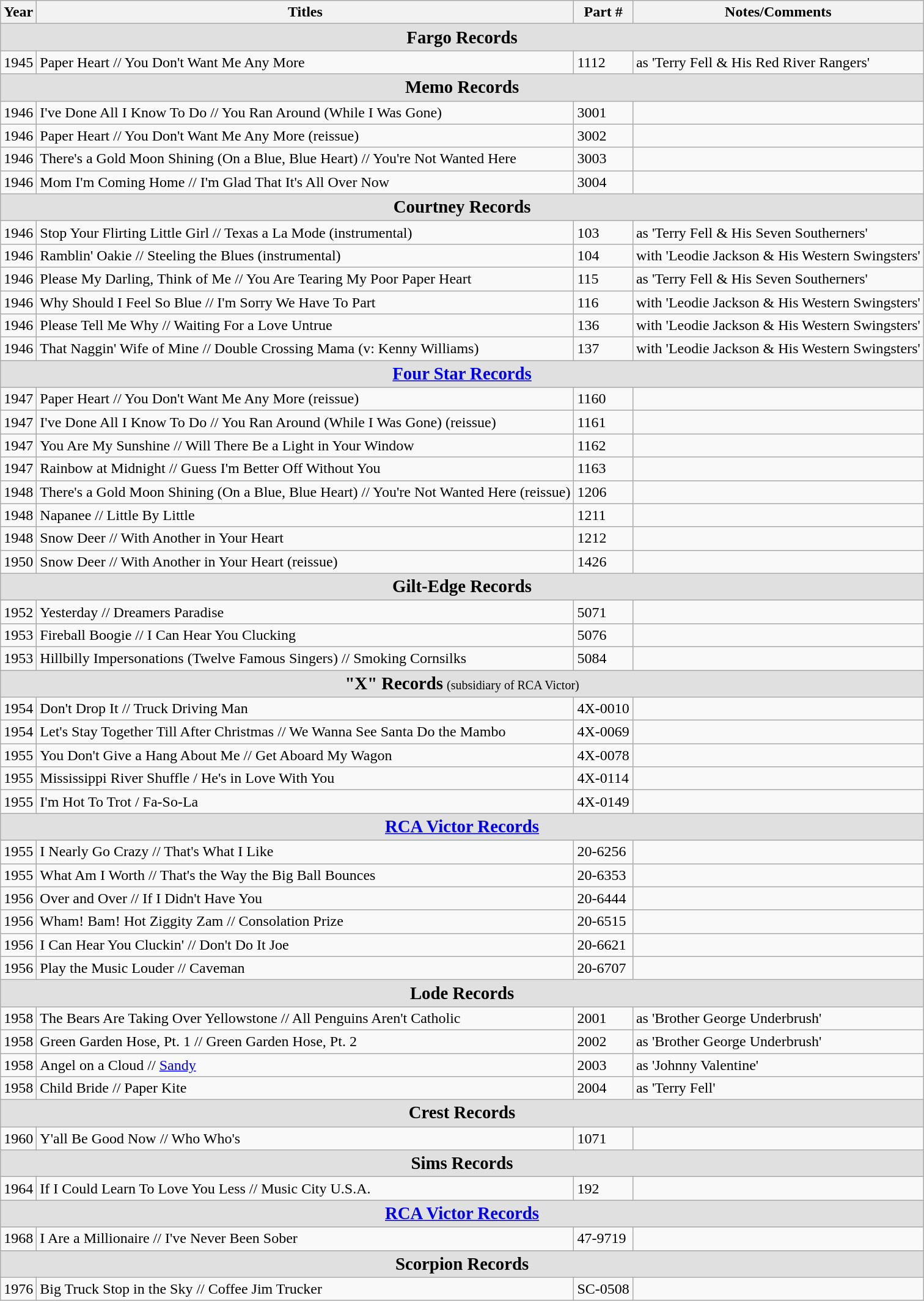<table class="wikitable">
<tr>
<th>Year</th>
<th>Titles</th>
<th>Part #</th>
<th>Notes/Comments</th>
</tr>
<tr>
<td bgcolor="#E0E0E0" colspan="4" align="center"><big><strong>Fargo Records</strong></big></td>
</tr>
<tr>
<td>1945</td>
<td>Paper Heart // You Don't Want Me Any More</td>
<td>1112</td>
<td>as 'Terry Fell & His Red River Rangers'</td>
</tr>
<tr>
<td bgcolor="#E0E0E0" colspan="4" align="center"><big><strong>Memo Records</strong></big></td>
</tr>
<tr>
<td>1946</td>
<td>I've Done All I Know To Do // You Ran Around (While I Was Gone)</td>
<td>3001</td>
<td></td>
</tr>
<tr>
<td>1946</td>
<td>Paper Heart // You Don't Want Me Any More (reissue)</td>
<td>3002</td>
<td></td>
</tr>
<tr>
<td>1946</td>
<td>There's a Gold Moon Shining (On a Blue, Blue Heart) // You're Not Wanted Here</td>
<td>3003</td>
<td></td>
</tr>
<tr>
<td>1946</td>
<td>Mom I'm Coming Home // I'm Glad That It's All Over Now</td>
<td>3004</td>
<td></td>
</tr>
<tr>
<td bgcolor="#E0E0E0" colspan="4" align="center"><big><strong>Courtney Records</strong></big></td>
</tr>
<tr>
<td>1946</td>
<td>Stop Your Flirting Little Girl // Texas a La Mode (instrumental)</td>
<td>103</td>
<td>as 'Terry Fell & His Seven Southerners'</td>
</tr>
<tr>
<td>1946</td>
<td>Ramblin' Oakie // Steeling the Blues (instrumental)</td>
<td>104</td>
<td>with 'Leodie Jackson & His Western Swingsters'</td>
</tr>
<tr>
<td>1946</td>
<td>Please My Darling, Think of Me // You Are Tearing My Poor Paper Heart</td>
<td>115</td>
<td>as 'Terry Fell & His Seven Southerners'</td>
</tr>
<tr>
<td>1946</td>
<td>Why Should I Feel So Blue // I'm Sorry We Have To Part</td>
<td>116</td>
<td>with 'Leodie Jackson & His Western Swingsters'</td>
</tr>
<tr>
<td>1946</td>
<td>Please Tell Me Why // Waiting For a Love Untrue</td>
<td>136</td>
<td>with 'Leodie Jackson & His Western Swingsters'</td>
</tr>
<tr>
<td>1946</td>
<td>That Naggin' Wife of Mine // Double Crossing Mama (v: Kenny Williams)</td>
<td>137</td>
<td>with 'Leodie Jackson & His Western Swingsters'</td>
</tr>
<tr>
<td bgcolor="#E0E0E0" colspan="4" align="center"><big><strong><a href='#'>Four Star Records</a></strong></big></td>
</tr>
<tr>
<td>1947</td>
<td>Paper Heart // You Don't Want Me Any More (reissue)</td>
<td>1160</td>
<td></td>
</tr>
<tr>
<td>1947</td>
<td>I've Done All I Know To Do // You Ran Around (While I Was Gone) (reissue)</td>
<td>1161</td>
<td></td>
</tr>
<tr>
<td>1947</td>
<td>You Are My Sunshine // Will There Be a Light in Your Window</td>
<td>1162</td>
<td></td>
</tr>
<tr>
<td>1947</td>
<td>Rainbow at Midnight // Guess I'm Better Off Without You</td>
<td>1163</td>
<td></td>
</tr>
<tr>
<td>1948</td>
<td>There's a Gold Moon Shining (On a Blue, Blue Heart) // You're Not Wanted Here (reissue)</td>
<td>1206</td>
<td></td>
</tr>
<tr>
<td>1948</td>
<td>Napanee // Little By Little</td>
<td>1211</td>
<td></td>
</tr>
<tr>
<td>1948</td>
<td>Snow Deer // With Another in Your Heart</td>
<td>1212</td>
<td></td>
</tr>
<tr>
<td>1950</td>
<td>Snow Deer // With Another in Your Heart (reissue)</td>
<td>1426</td>
<td></td>
</tr>
<tr>
<td bgcolor="#E0E0E0" colspan="4" align="center"><big><strong>Gilt-Edge Records</strong></big></td>
</tr>
<tr>
<td>1952</td>
<td>Yesterday // Dreamers Paradise</td>
<td>5071</td>
<td></td>
</tr>
<tr>
<td>1953</td>
<td>Fireball Boogie // I Can Hear You Clucking</td>
<td>5076</td>
<td></td>
</tr>
<tr>
<td>1953</td>
<td>Hillbilly Impersonations (Twelve Famous Singers) // Smoking Cornsilks</td>
<td>5084</td>
</tr>
<tr>
<td bgcolor="#E0E0E0" colspan="4" align="center"><big><strong>"X" Records</strong></big> <small>(subsidiary of RCA Victor)</small></td>
</tr>
<tr>
<td>1954</td>
<td>Don't Drop It // Truck Driving Man</td>
<td>4X-0010</td>
<td></td>
</tr>
<tr>
<td>1954</td>
<td>Let's Stay Together Till After Christmas // We Wanna See Santa Do the Mambo</td>
<td>4X-0069</td>
<td></td>
</tr>
<tr>
<td>1955</td>
<td>You Don't Give a Hang About Me // Get Aboard My Wagon</td>
<td>4X-0078</td>
<td></td>
</tr>
<tr>
<td>1955</td>
<td>Mississippi River Shuffle / He's in Love With You</td>
<td>4X-0114</td>
<td></td>
</tr>
<tr>
<td>1955</td>
<td>I'm Hot To Trot / Fa-So-La</td>
<td>4X-0149</td>
<td></td>
</tr>
<tr>
<td bgcolor="#E0E0E0" colspan="4" align="center"><big><strong><a href='#'>RCA Victor Records</a></strong></big></td>
</tr>
<tr>
<td>1955</td>
<td>I Nearly Go Crazy // That's What I Like</td>
<td>20-6256</td>
<td></td>
</tr>
<tr>
<td>1955</td>
<td>What Am I Worth // That's the Way the Big Ball Bounces</td>
<td>20-6353</td>
<td></td>
</tr>
<tr>
<td>1956</td>
<td>Over and Over // If I Didn't Have You</td>
<td>20-6444</td>
<td></td>
</tr>
<tr>
<td>1956</td>
<td>Wham! Bam! Hot Ziggity Zam // Consolation Prize</td>
<td>20-6515</td>
<td></td>
</tr>
<tr>
<td>1956</td>
<td>I Can Hear You Cluckin' // Don't Do It Joe</td>
<td>20-6621</td>
<td></td>
</tr>
<tr>
<td>1956</td>
<td>Play the Music Louder // Caveman</td>
<td>20-6707</td>
<td></td>
</tr>
<tr>
<td bgcolor="#E0E0E0" colspan="4" align="center"><big><strong>Lode Records</strong></big></td>
</tr>
<tr>
<td>1958</td>
<td>The Bears Are Taking Over Yellowstone // All Penguins Aren't Catholic</td>
<td>2001</td>
<td>as 'Brother George Underbrush'</td>
</tr>
<tr>
<td>1958</td>
<td>Green Garden Hose, Pt. 1 // Green Garden Hose, Pt. 2</td>
<td>2002</td>
<td>as 'Brother George Underbrush'</td>
</tr>
<tr>
<td>1958</td>
<td>Angel on a Cloud // <a href='#'>Sandy</a></td>
<td>2003</td>
<td>as 'Johnny Valentine'</td>
</tr>
<tr>
<td>1958</td>
<td>Child Bride // Paper Kite</td>
<td>2004</td>
<td>as 'Terry Fell'</td>
</tr>
<tr>
<td bgcolor="#E0E0E0" colspan="4" align="center"><big><strong>Crest Records</strong></big></td>
</tr>
<tr>
<td>1960</td>
<td>Y'all Be Good Now // Who Who's</td>
<td>1071</td>
<td></td>
</tr>
<tr>
<td bgcolor="#E0E0E0" colspan="4" align="center"><big><strong>Sims Records</strong></big></td>
</tr>
<tr>
<td>1964</td>
<td>If I Could Learn To Love You Less // Music City U.S.A.</td>
<td>192</td>
<td></td>
</tr>
<tr>
<td bgcolor="#E0E0E0" colspan="4" align="center"><big><strong><a href='#'>RCA Victor Records</a></strong></big></td>
</tr>
<tr>
<td>1968</td>
<td>I Are a Millionaire // I've Never Been Sober</td>
<td>47-9719</td>
<td></td>
</tr>
<tr>
<td bgcolor="#E0E0E0" colspan="4" align="center"><big><strong>Scorpion Records</strong></big></td>
</tr>
<tr>
<td>1976</td>
<td>Big Truck Stop in the Sky // Coffee Jim Trucker</td>
<td>SC-0508</td>
<td></td>
</tr>
</table>
